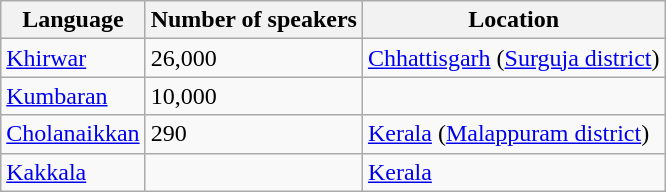<table class="wikitable">
<tr>
<th>Language</th>
<th>Number of speakers</th>
<th>Location</th>
</tr>
<tr>
<td><a href='#'>Khirwar</a></td>
<td>26,000</td>
<td><a href='#'>Chhattisgarh</a> (<a href='#'>Surguja district</a>)</td>
</tr>
<tr>
<td><a href='#'>Kumbaran</a></td>
<td>10,000</td>
<td></td>
</tr>
<tr>
<td><a href='#'>Cholanaikkan</a></td>
<td>290</td>
<td><a href='#'>Kerala</a> (<a href='#'>Malappuram district</a>)</td>
</tr>
<tr>
<td><a href='#'>Kakkala</a></td>
<td></td>
<td><a href='#'>Kerala</a></td>
</tr>
</table>
